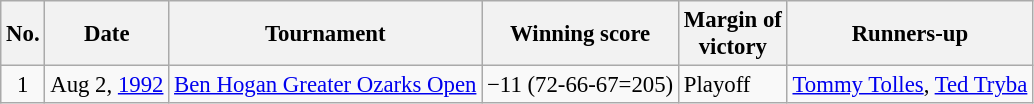<table class="wikitable" style="font-size:95%;">
<tr>
<th>No.</th>
<th>Date</th>
<th>Tournament</th>
<th>Winning score</th>
<th>Margin of<br>victory</th>
<th>Runners-up</th>
</tr>
<tr>
<td align=center>1</td>
<td align=right>Aug 2, <a href='#'>1992</a></td>
<td><a href='#'>Ben Hogan Greater Ozarks Open</a></td>
<td>−11 (72-66-67=205)</td>
<td>Playoff</td>
<td> <a href='#'>Tommy Tolles</a>,  <a href='#'>Ted Tryba</a></td>
</tr>
</table>
